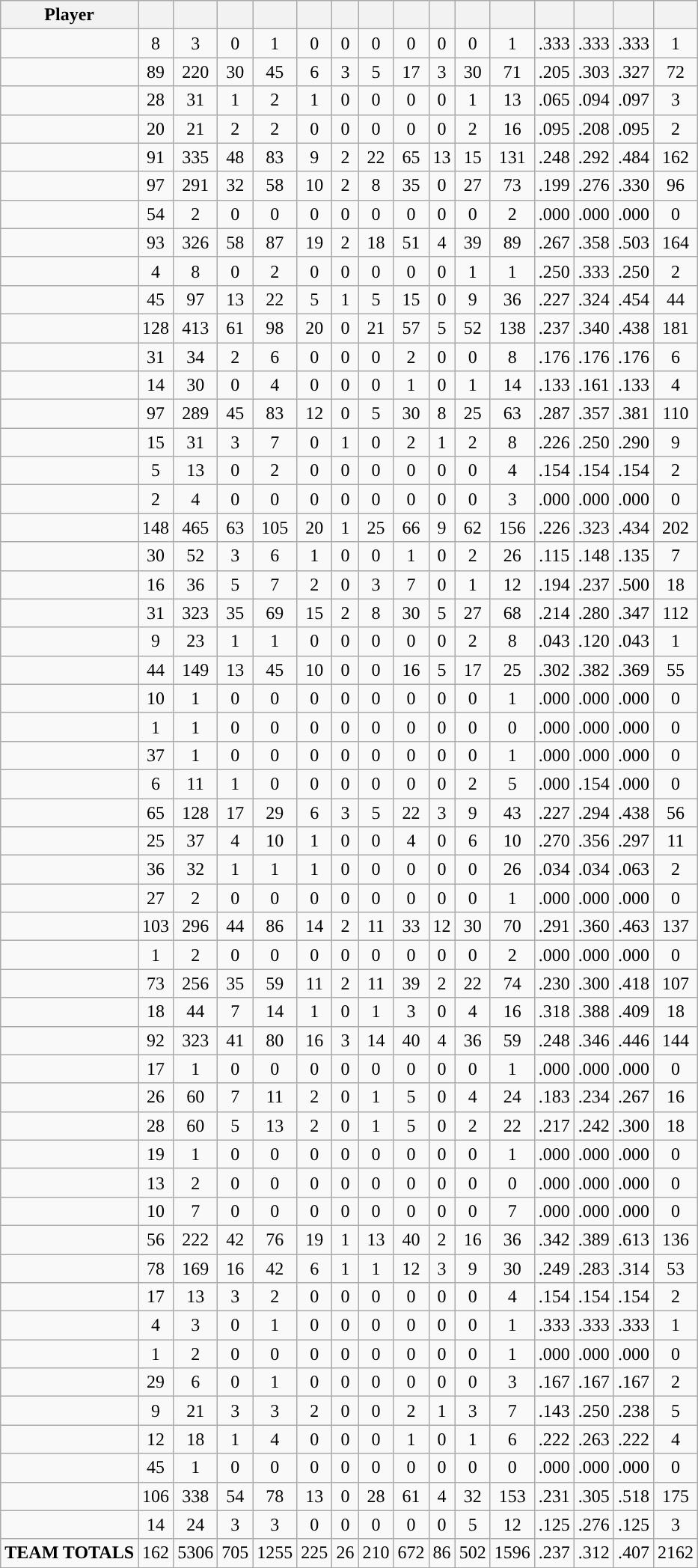<table class="wikitable sortable" style="text-align:center;">
<tr>
<th>Player</th>
<th></th>
<th></th>
<th></th>
<th></th>
<th></th>
<th></th>
<th></th>
<th></th>
<th></th>
<th></th>
<th></th>
<th></th>
<th></th>
<th></th>
<th></th>
</tr>
<tr>
<td align=left></td>
<td>8</td>
<td>3</td>
<td>0</td>
<td>1</td>
<td>0</td>
<td>0</td>
<td>0</td>
<td>0</td>
<td>0</td>
<td>0</td>
<td>1</td>
<td>.333</td>
<td>.333</td>
<td>.333</td>
<td>1</td>
</tr>
<tr>
<td align=left></td>
<td>89</td>
<td>220</td>
<td>30</td>
<td>45</td>
<td>6</td>
<td>3</td>
<td>5</td>
<td>17</td>
<td>3</td>
<td>30</td>
<td>71</td>
<td>.205</td>
<td>.303</td>
<td>.327</td>
<td>72</td>
</tr>
<tr>
<td align=left></td>
<td>28</td>
<td>31</td>
<td>1</td>
<td>2</td>
<td>1</td>
<td>0</td>
<td>0</td>
<td>0</td>
<td>0</td>
<td>1</td>
<td>13</td>
<td>.065</td>
<td>.094</td>
<td>.097</td>
<td>3</td>
</tr>
<tr>
<td align=left></td>
<td>20</td>
<td>21</td>
<td>2</td>
<td>2</td>
<td>0</td>
<td>0</td>
<td>0</td>
<td>0</td>
<td>0</td>
<td>2</td>
<td>16</td>
<td>.095</td>
<td>.208</td>
<td>.095</td>
<td>2</td>
</tr>
<tr>
<td align=left></td>
<td>91</td>
<td>335</td>
<td>48</td>
<td>83</td>
<td>9</td>
<td>2</td>
<td>22</td>
<td>65</td>
<td>13</td>
<td>15</td>
<td>131</td>
<td>.248</td>
<td>.292</td>
<td>.484</td>
<td>162</td>
</tr>
<tr>
<td align=left></td>
<td>97</td>
<td>291</td>
<td>32</td>
<td>58</td>
<td>10</td>
<td>2</td>
<td>8</td>
<td>35</td>
<td>0</td>
<td>27</td>
<td>73</td>
<td>.199</td>
<td>.276</td>
<td>.330</td>
<td>96</td>
</tr>
<tr>
<td align=left></td>
<td>54</td>
<td>2</td>
<td>0</td>
<td>0</td>
<td>0</td>
<td>0</td>
<td>0</td>
<td>0</td>
<td>0</td>
<td>0</td>
<td>2</td>
<td>.000</td>
<td>.000</td>
<td>.000</td>
<td>0</td>
</tr>
<tr>
<td align=left></td>
<td>93</td>
<td>326</td>
<td>58</td>
<td>87</td>
<td>19</td>
<td>2</td>
<td>18</td>
<td>51</td>
<td>4</td>
<td>39</td>
<td>89</td>
<td>.267</td>
<td>.358</td>
<td>.503</td>
<td>164</td>
</tr>
<tr>
<td align=left></td>
<td>4</td>
<td>8</td>
<td>0</td>
<td>2</td>
<td>0</td>
<td>0</td>
<td>0</td>
<td>0</td>
<td>0</td>
<td>1</td>
<td>1</td>
<td>.250</td>
<td>.333</td>
<td>.250</td>
<td>2</td>
</tr>
<tr>
<td align=left></td>
<td>45</td>
<td>97</td>
<td>13</td>
<td>22</td>
<td>5</td>
<td>1</td>
<td>5</td>
<td>15</td>
<td>0</td>
<td>9</td>
<td>36</td>
<td>.227</td>
<td>.324</td>
<td>.454</td>
<td>44</td>
</tr>
<tr>
<td align=left></td>
<td>128</td>
<td>413</td>
<td>61</td>
<td>98</td>
<td>20</td>
<td>0</td>
<td>21</td>
<td>57</td>
<td>5</td>
<td>52</td>
<td>138</td>
<td>.237</td>
<td>.340</td>
<td>.438</td>
<td>181</td>
</tr>
<tr>
<td align=left></td>
<td>31</td>
<td>34</td>
<td>2</td>
<td>6</td>
<td>0</td>
<td>0</td>
<td>0</td>
<td>2</td>
<td>0</td>
<td>0</td>
<td>8</td>
<td>.176</td>
<td>.176</td>
<td>.176</td>
<td>6</td>
</tr>
<tr>
<td align=left></td>
<td>14</td>
<td>30</td>
<td>0</td>
<td>4</td>
<td>0</td>
<td>0</td>
<td>0</td>
<td>1</td>
<td>0</td>
<td>1</td>
<td>14</td>
<td>.133</td>
<td>.161</td>
<td>.133</td>
<td>4</td>
</tr>
<tr>
<td align=left></td>
<td>97</td>
<td>289</td>
<td>45</td>
<td>83</td>
<td>12</td>
<td>0</td>
<td>5</td>
<td>30</td>
<td>8</td>
<td>25</td>
<td>63</td>
<td>.287</td>
<td>.357</td>
<td>.381</td>
<td>110</td>
</tr>
<tr>
<td align=left></td>
<td>15</td>
<td>31</td>
<td>3</td>
<td>7</td>
<td>0</td>
<td>1</td>
<td>0</td>
<td>2</td>
<td>1</td>
<td>2</td>
<td>8</td>
<td>.226</td>
<td>.250</td>
<td>.290</td>
<td>9</td>
</tr>
<tr>
<td align=left></td>
<td>5</td>
<td>13</td>
<td>0</td>
<td>2</td>
<td>0</td>
<td>0</td>
<td>0</td>
<td>0</td>
<td>0</td>
<td>0</td>
<td>4</td>
<td>.154</td>
<td>.154</td>
<td>.154</td>
<td>2</td>
</tr>
<tr>
<td align=left></td>
<td>2</td>
<td>4</td>
<td>0</td>
<td>0</td>
<td>0</td>
<td>0</td>
<td>0</td>
<td>0</td>
<td>0</td>
<td>0</td>
<td>3</td>
<td>.000</td>
<td>.000</td>
<td>.000</td>
<td>0</td>
</tr>
<tr>
<td align=left></td>
<td>148</td>
<td>465</td>
<td>63</td>
<td>105</td>
<td>20</td>
<td>1</td>
<td>25</td>
<td>66</td>
<td>9</td>
<td>62</td>
<td>156</td>
<td>.226</td>
<td>.323</td>
<td>.434</td>
<td>202</td>
</tr>
<tr>
<td align=left></td>
<td>30</td>
<td>52</td>
<td>3</td>
<td>6</td>
<td>1</td>
<td>0</td>
<td>0</td>
<td>1</td>
<td>0</td>
<td>2</td>
<td>26</td>
<td>.115</td>
<td>.148</td>
<td>.135</td>
<td>7</td>
</tr>
<tr>
<td align=left></td>
<td>16</td>
<td>36</td>
<td>5</td>
<td>7</td>
<td>2</td>
<td>0</td>
<td>3</td>
<td>7</td>
<td>0</td>
<td>1</td>
<td>12</td>
<td>.194</td>
<td>.237</td>
<td>.500</td>
<td>18</td>
</tr>
<tr>
<td align=left></td>
<td>31</td>
<td>323</td>
<td>35</td>
<td>69</td>
<td>15</td>
<td>2</td>
<td>8</td>
<td>30</td>
<td>5</td>
<td>27</td>
<td>68</td>
<td>.214</td>
<td>.280</td>
<td>.347</td>
<td>112</td>
</tr>
<tr>
<td align=left></td>
<td>9</td>
<td>23</td>
<td>1</td>
<td>1</td>
<td>0</td>
<td>0</td>
<td>0</td>
<td>0</td>
<td>0</td>
<td>2</td>
<td>8</td>
<td>.043</td>
<td>.120</td>
<td>.043</td>
<td>1</td>
</tr>
<tr>
<td align=left></td>
<td>44</td>
<td>149</td>
<td>13</td>
<td>45</td>
<td>10</td>
<td>0</td>
<td>0</td>
<td>16</td>
<td>5</td>
<td>17</td>
<td>25</td>
<td>.302</td>
<td>.382</td>
<td>.369</td>
<td>55</td>
</tr>
<tr>
<td align=left></td>
<td>10</td>
<td>1</td>
<td>0</td>
<td>0</td>
<td>0</td>
<td>0</td>
<td>0</td>
<td>0</td>
<td>0</td>
<td>0</td>
<td>1</td>
<td>.000</td>
<td>.000</td>
<td>.000</td>
<td>0</td>
</tr>
<tr>
<td align=left></td>
<td>1</td>
<td>1</td>
<td>0</td>
<td>0</td>
<td>0</td>
<td>0</td>
<td>0</td>
<td>0</td>
<td>0</td>
<td>0</td>
<td>0</td>
<td>.000</td>
<td>.000</td>
<td>.000</td>
<td>0</td>
</tr>
<tr>
<td align=left></td>
<td>37</td>
<td>1</td>
<td>0</td>
<td>0</td>
<td>0</td>
<td>0</td>
<td>0</td>
<td>0</td>
<td>0</td>
<td>0</td>
<td>1</td>
<td>.000</td>
<td>.000</td>
<td>.000</td>
<td>0</td>
</tr>
<tr>
<td align=left></td>
<td>6</td>
<td>11</td>
<td>1</td>
<td>0</td>
<td>0</td>
<td>0</td>
<td>0</td>
<td>0</td>
<td>0</td>
<td>2</td>
<td>5</td>
<td>.000</td>
<td>.154</td>
<td>.000</td>
<td>0</td>
</tr>
<tr>
<td align=left></td>
<td>65</td>
<td>128</td>
<td>17</td>
<td>29</td>
<td>6</td>
<td>3</td>
<td>5</td>
<td>22</td>
<td>3</td>
<td>9</td>
<td>43</td>
<td>.227</td>
<td>.294</td>
<td>.438</td>
<td>56</td>
</tr>
<tr>
<td align=left></td>
<td>25</td>
<td>37</td>
<td>4</td>
<td>10</td>
<td>1</td>
<td>0</td>
<td>0</td>
<td>4</td>
<td>0</td>
<td>6</td>
<td>10</td>
<td>.270</td>
<td>.356</td>
<td>.297</td>
<td>11</td>
</tr>
<tr>
<td align=left></td>
<td>36</td>
<td>32</td>
<td>1</td>
<td>1</td>
<td>1</td>
<td>0</td>
<td>0</td>
<td>0</td>
<td>0</td>
<td>0</td>
<td>26</td>
<td>.034</td>
<td>.034</td>
<td>.063</td>
<td>2</td>
</tr>
<tr>
<td align=left></td>
<td>27</td>
<td>2</td>
<td>0</td>
<td>0</td>
<td>0</td>
<td>0</td>
<td>0</td>
<td>0</td>
<td>0</td>
<td>0</td>
<td>1</td>
<td>.000</td>
<td>.000</td>
<td>.000</td>
<td>0</td>
</tr>
<tr>
<td align=left></td>
<td>103</td>
<td>296</td>
<td>44</td>
<td>86</td>
<td>14</td>
<td>2</td>
<td>11</td>
<td>33</td>
<td>12</td>
<td>30</td>
<td>70</td>
<td>.291</td>
<td>.360</td>
<td>.463</td>
<td>137</td>
</tr>
<tr>
<td align=left></td>
<td>1</td>
<td>2</td>
<td>0</td>
<td>0</td>
<td>0</td>
<td>0</td>
<td>0</td>
<td>0</td>
<td>0</td>
<td>0</td>
<td>2</td>
<td>.000</td>
<td>.000</td>
<td>.000</td>
<td>0</td>
</tr>
<tr>
<td align=left></td>
<td>73</td>
<td>256</td>
<td>35</td>
<td>59</td>
<td>11</td>
<td>2</td>
<td>11</td>
<td>39</td>
<td>2</td>
<td>22</td>
<td>74</td>
<td>.230</td>
<td>.300</td>
<td>.418</td>
<td>107</td>
</tr>
<tr>
<td align=left></td>
<td>18</td>
<td>44</td>
<td>7</td>
<td>14</td>
<td>1</td>
<td>0</td>
<td>1</td>
<td>3</td>
<td>0</td>
<td>4</td>
<td>16</td>
<td>.318</td>
<td>.388</td>
<td>.409</td>
<td>18</td>
</tr>
<tr>
<td align=left></td>
<td>92</td>
<td>323</td>
<td>41</td>
<td>80</td>
<td>16</td>
<td>3</td>
<td>14</td>
<td>40</td>
<td>4</td>
<td>36</td>
<td>59</td>
<td>.248</td>
<td>.346</td>
<td>.446</td>
<td>144</td>
</tr>
<tr>
<td align=left></td>
<td>17</td>
<td>1</td>
<td>0</td>
<td>0</td>
<td>0</td>
<td>0</td>
<td>0</td>
<td>0</td>
<td>0</td>
<td>0</td>
<td>1</td>
<td>.000</td>
<td>.000</td>
<td>.000</td>
<td>0</td>
</tr>
<tr>
<td align=left></td>
<td>26</td>
<td>60</td>
<td>7</td>
<td>11</td>
<td>2</td>
<td>0</td>
<td>1</td>
<td>5</td>
<td>0</td>
<td>4</td>
<td>24</td>
<td>.183</td>
<td>.234</td>
<td>.267</td>
<td>16</td>
</tr>
<tr>
<td align=left></td>
<td>28</td>
<td>60</td>
<td>5</td>
<td>13</td>
<td>2</td>
<td>0</td>
<td>1</td>
<td>5</td>
<td>0</td>
<td>2</td>
<td>22</td>
<td>.217</td>
<td>.242</td>
<td>.300</td>
<td>18</td>
</tr>
<tr>
<td align=left></td>
<td>19</td>
<td>1</td>
<td>0</td>
<td>0</td>
<td>0</td>
<td>0</td>
<td>0</td>
<td>0</td>
<td>0</td>
<td>0</td>
<td>1</td>
<td>.000</td>
<td>.000</td>
<td>.000</td>
<td>0</td>
</tr>
<tr>
<td align=left></td>
<td>13</td>
<td>2</td>
<td>0</td>
<td>0</td>
<td>0</td>
<td>0</td>
<td>0</td>
<td>0</td>
<td>0</td>
<td>0</td>
<td>0</td>
<td>.000</td>
<td>.000</td>
<td>.000</td>
<td>0</td>
</tr>
<tr>
<td align=left></td>
<td>10</td>
<td>7</td>
<td>0</td>
<td>0</td>
<td>0</td>
<td>0</td>
<td>0</td>
<td>0</td>
<td>0</td>
<td>0</td>
<td>7</td>
<td>.000</td>
<td>.000</td>
<td>.000</td>
<td>0</td>
</tr>
<tr>
<td align=left></td>
<td>56</td>
<td>222</td>
<td>42</td>
<td>76</td>
<td>19</td>
<td>1</td>
<td>13</td>
<td>40</td>
<td>2</td>
<td>16</td>
<td>36</td>
<td>.342</td>
<td>.389</td>
<td>.613</td>
<td>136</td>
</tr>
<tr>
<td align=left></td>
<td>78</td>
<td>169</td>
<td>16</td>
<td>42</td>
<td>6</td>
<td>1</td>
<td>1</td>
<td>12</td>
<td>3</td>
<td>9</td>
<td>30</td>
<td>.249</td>
<td>.283</td>
<td>.314</td>
<td>53</td>
</tr>
<tr>
<td align=left></td>
<td>17</td>
<td>13</td>
<td>3</td>
<td>2</td>
<td>0</td>
<td>0</td>
<td>0</td>
<td>0</td>
<td>0</td>
<td>0</td>
<td>4</td>
<td>.154</td>
<td>.154</td>
<td>.154</td>
<td>2</td>
</tr>
<tr>
<td align=left></td>
<td>4</td>
<td>3</td>
<td>0</td>
<td>1</td>
<td>0</td>
<td>0</td>
<td>0</td>
<td>0</td>
<td>0</td>
<td>0</td>
<td>1</td>
<td>.333</td>
<td>.333</td>
<td>.333</td>
<td>1</td>
</tr>
<tr>
<td align=left></td>
<td>1</td>
<td>2</td>
<td>0</td>
<td>0</td>
<td>0</td>
<td>0</td>
<td>0</td>
<td>0</td>
<td>0</td>
<td>0</td>
<td>1</td>
<td>.000</td>
<td>.000</td>
<td>.000</td>
<td>0</td>
</tr>
<tr>
<td align=left></td>
<td>29</td>
<td>6</td>
<td>0</td>
<td>1</td>
<td>0</td>
<td>0</td>
<td>0</td>
<td>0</td>
<td>0</td>
<td>0</td>
<td>3</td>
<td>.167</td>
<td>.167</td>
<td>.167</td>
<td>2</td>
</tr>
<tr>
<td align=left></td>
<td>9</td>
<td>21</td>
<td>3</td>
<td>3</td>
<td>2</td>
<td>0</td>
<td>0</td>
<td>2</td>
<td>1</td>
<td>3</td>
<td>7</td>
<td>.143</td>
<td>.250</td>
<td>.238</td>
<td>5</td>
</tr>
<tr>
<td align=left></td>
<td>12</td>
<td>18</td>
<td>1</td>
<td>4</td>
<td>0</td>
<td>0</td>
<td>0</td>
<td>1</td>
<td>0</td>
<td>1</td>
<td>6</td>
<td>.222</td>
<td>.263</td>
<td>.222</td>
<td>4</td>
</tr>
<tr>
<td align=left></td>
<td>45</td>
<td>1</td>
<td>0</td>
<td>0</td>
<td>0</td>
<td>0</td>
<td>0</td>
<td>0</td>
<td>0</td>
<td>0</td>
<td>0</td>
<td>.000</td>
<td>.000</td>
<td>.000</td>
<td>0</td>
</tr>
<tr>
<td align=left></td>
<td>106</td>
<td>338</td>
<td>54</td>
<td>78</td>
<td>13</td>
<td>0</td>
<td>28</td>
<td>61</td>
<td>4</td>
<td>32</td>
<td>153</td>
<td>.231</td>
<td>.305</td>
<td>.518</td>
<td>175</td>
</tr>
<tr>
<td align=left></td>
<td>14</td>
<td>24</td>
<td>3</td>
<td>3</td>
<td>0</td>
<td>0</td>
<td>0</td>
<td>0</td>
<td>0</td>
<td>5</td>
<td>12</td>
<td>.125</td>
<td>.276</td>
<td>.125</td>
<td>3</td>
</tr>
<tr class="sortbottom">
<td align="left"><strong>TEAM TOTALS</strong></td>
<td>162</td>
<td>5306</td>
<td>705</td>
<td>1255</td>
<td>225</td>
<td>26</td>
<td>210</td>
<td>672</td>
<td>86</td>
<td>502</td>
<td>1596</td>
<td>.237</td>
<td>.312</td>
<td>.407</td>
<td>2162</td>
</tr>
</table>
